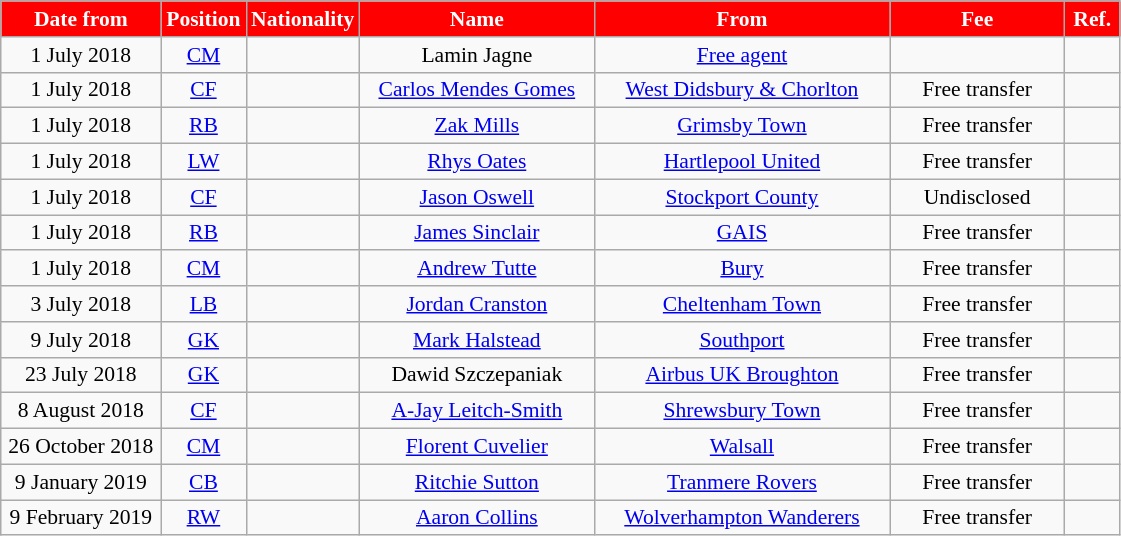<table class="wikitable"  style="text-align:center; font-size:90%; ">
<tr>
<th style="background:#FF0000; color:white; width:100px;">Date from</th>
<th style="background:#FF0000; color:white; width:50px;">Position</th>
<th style="background:#FF0000; color:white; width:50px;">Nationality</th>
<th style="background:#FF0000; color:white; width:150px;">Name</th>
<th style="background:#FF0000; color:white; width:190px;">From</th>
<th style="background:#FF0000; color:white; width:110px;">Fee</th>
<th style="background:#FF0000; color:white; width:30px;">Ref.</th>
</tr>
<tr>
<td>1 July 2018</td>
<td><a href='#'>CM</a></td>
<td></td>
<td>Lamin Jagne</td>
<td><a href='#'>Free agent</a></td>
<td></td>
<td></td>
</tr>
<tr>
<td>1 July 2018</td>
<td><a href='#'>CF</a></td>
<td></td>
<td><a href='#'>Carlos Mendes Gomes</a></td>
<td><a href='#'>West Didsbury & Chorlton</a></td>
<td>Free transfer</td>
<td></td>
</tr>
<tr>
<td>1 July 2018</td>
<td><a href='#'>RB</a></td>
<td></td>
<td><a href='#'>Zak Mills</a></td>
<td><a href='#'>Grimsby Town</a></td>
<td>Free transfer</td>
<td></td>
</tr>
<tr>
<td>1 July 2018</td>
<td><a href='#'>LW</a></td>
<td></td>
<td><a href='#'>Rhys Oates</a></td>
<td><a href='#'>Hartlepool United</a></td>
<td>Free transfer</td>
<td></td>
</tr>
<tr>
<td>1 July 2018</td>
<td><a href='#'>CF</a></td>
<td></td>
<td><a href='#'>Jason Oswell</a></td>
<td><a href='#'>Stockport County</a></td>
<td>Undisclosed</td>
<td></td>
</tr>
<tr>
<td>1 July 2018</td>
<td><a href='#'>RB</a></td>
<td></td>
<td><a href='#'>James Sinclair</a></td>
<td> <a href='#'>GAIS</a></td>
<td>Free transfer</td>
<td></td>
</tr>
<tr>
<td>1 July 2018</td>
<td><a href='#'>CM</a></td>
<td></td>
<td><a href='#'>Andrew Tutte</a></td>
<td><a href='#'>Bury</a></td>
<td>Free transfer</td>
<td></td>
</tr>
<tr>
<td>3 July 2018</td>
<td><a href='#'>LB</a></td>
<td></td>
<td><a href='#'>Jordan Cranston</a></td>
<td><a href='#'>Cheltenham Town</a></td>
<td>Free transfer</td>
<td></td>
</tr>
<tr>
<td>9 July 2018</td>
<td><a href='#'>GK</a></td>
<td></td>
<td><a href='#'>Mark Halstead</a></td>
<td><a href='#'>Southport</a></td>
<td>Free transfer</td>
<td></td>
</tr>
<tr>
<td>23 July 2018</td>
<td><a href='#'>GK</a></td>
<td></td>
<td>Dawid Szczepaniak</td>
<td> <a href='#'>Airbus UK Broughton</a></td>
<td>Free transfer</td>
<td></td>
</tr>
<tr>
<td>8 August 2018</td>
<td><a href='#'>CF</a></td>
<td></td>
<td><a href='#'>A-Jay Leitch-Smith</a></td>
<td><a href='#'>Shrewsbury Town</a></td>
<td>Free transfer</td>
<td></td>
</tr>
<tr>
<td>26 October 2018</td>
<td><a href='#'>CM</a></td>
<td></td>
<td><a href='#'>Florent Cuvelier</a></td>
<td><a href='#'>Walsall</a></td>
<td>Free transfer</td>
<td></td>
</tr>
<tr>
<td>9 January 2019</td>
<td><a href='#'>CB</a></td>
<td></td>
<td><a href='#'>Ritchie Sutton</a></td>
<td><a href='#'>Tranmere Rovers</a></td>
<td>Free transfer</td>
<td></td>
</tr>
<tr>
<td>9 February 2019</td>
<td><a href='#'>RW</a></td>
<td></td>
<td><a href='#'>Aaron Collins</a></td>
<td><a href='#'>Wolverhampton Wanderers</a></td>
<td>Free transfer</td>
<td></td>
</tr>
</table>
